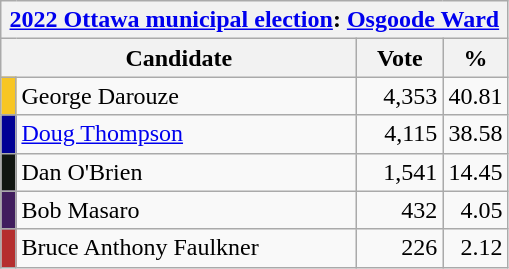<table class="wikitable">
<tr>
<th colspan="4"><a href='#'>2022 Ottawa municipal election</a>: <a href='#'>Osgoode Ward</a></th>
</tr>
<tr>
<th bgcolor="#DDDDFF" width="230px" colspan="2">Candidate</th>
<th bgcolor="#DDDDFF" width="50px">Vote</th>
<th bgcolor="#DDDDFF" width="30px">%</th>
</tr>
<tr>
<td style="background-color:#F8C623;"></td>
<td style="text-align:left;">George Darouze</td>
<td style="text-align:right;">4,353</td>
<td style="text-align:right;">40.81</td>
</tr>
<tr>
<td style="background-color:#010195;"></td>
<td style="text-align:left;"><a href='#'>Doug Thompson</a></td>
<td style="text-align:right;">4,115</td>
<td style="text-align:right;">38.58</td>
</tr>
<tr>
<td style="background-color:#111611;"></td>
<td style="text-align:left;">Dan O'Brien</td>
<td style="text-align:right;">1,541</td>
<td style="text-align:right;">14.45</td>
</tr>
<tr>
<td style="background-color:#411d5e;"></td>
<td style="text-align:left;">Bob Masaro</td>
<td style="text-align:right;">432</td>
<td style="text-align:right;">4.05</td>
</tr>
<tr>
<td style="background-color:#B52E2E;"></td>
<td style="text-align:left;">Bruce Anthony Faulkner</td>
<td style="text-align:right;">226</td>
<td style="text-align:right;">2.12</td>
</tr>
</table>
